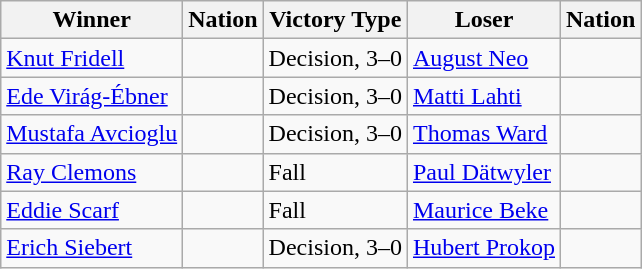<table class="wikitable sortable" style="text-align:left;">
<tr>
<th>Winner</th>
<th>Nation</th>
<th>Victory Type</th>
<th>Loser</th>
<th>Nation</th>
</tr>
<tr>
<td><a href='#'>Knut Fridell</a></td>
<td></td>
<td>Decision, 3–0</td>
<td><a href='#'>August Neo</a></td>
<td></td>
</tr>
<tr>
<td><a href='#'>Ede Virág-Ébner</a></td>
<td></td>
<td>Decision, 3–0</td>
<td><a href='#'>Matti Lahti</a></td>
<td></td>
</tr>
<tr>
<td><a href='#'>Mustafa Avcioglu</a></td>
<td></td>
<td>Decision, 3–0</td>
<td><a href='#'>Thomas Ward</a></td>
<td></td>
</tr>
<tr>
<td><a href='#'>Ray Clemons</a></td>
<td></td>
<td>Fall</td>
<td><a href='#'>Paul Dätwyler</a></td>
<td></td>
</tr>
<tr>
<td><a href='#'>Eddie Scarf</a></td>
<td></td>
<td>Fall</td>
<td><a href='#'>Maurice Beke</a></td>
<td></td>
</tr>
<tr>
<td><a href='#'>Erich Siebert</a></td>
<td></td>
<td>Decision, 3–0</td>
<td><a href='#'>Hubert Prokop</a></td>
<td></td>
</tr>
</table>
